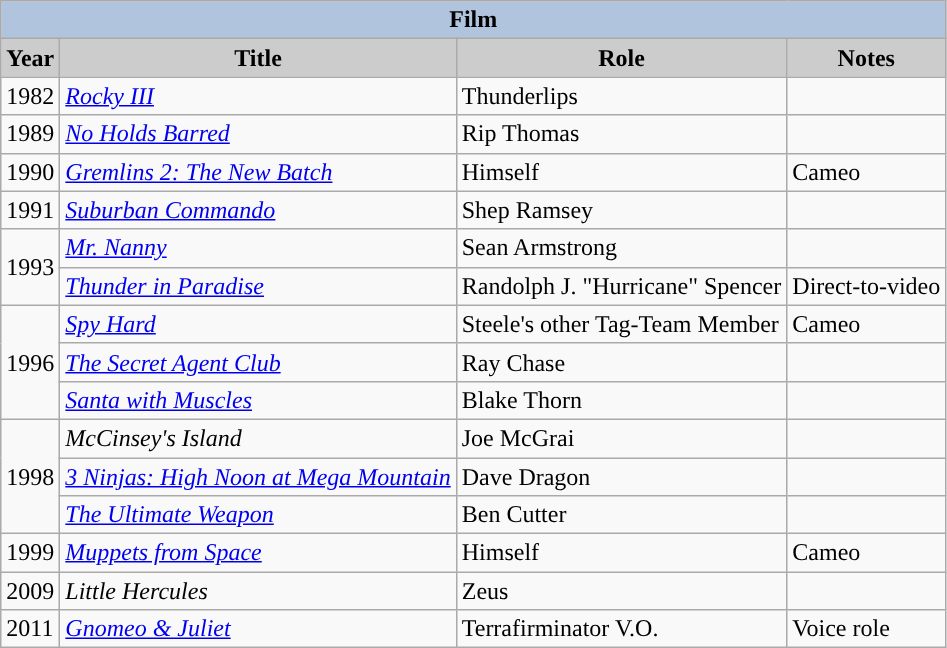<table class="wikitable sortable">
<tr style="text-align:center;">
<th colspan=4 style="background:#B0C4DE;">Film</th>
</tr>
<tr style="text-align:center;">
<th style="background:#ccc;">Year</th>
<th style="background:#ccc;">Title</th>
<th style="background:#ccc;">Role</th>
<th style="background:#ccc;">Notes</th>
</tr>
<tr>
<td>1982</td>
<td><em><a href='#'>Rocky III</a></em></td>
<td>Thunderlips</td>
<td></td>
</tr>
<tr>
<td>1989</td>
<td><em><a href='#'>No Holds Barred</a></em></td>
<td>Rip Thomas</td>
<td></td>
</tr>
<tr>
<td>1990</td>
<td><em><a href='#'>Gremlins 2: The New Batch</a></em></td>
<td>Himself</td>
<td>Cameo</td>
</tr>
<tr>
<td>1991</td>
<td><em><a href='#'>Suburban Commando</a></em></td>
<td>Shep Ramsey</td>
<td></td>
</tr>
<tr>
<td rowspan="2">1993</td>
<td><em><a href='#'>Mr. Nanny</a></em></td>
<td>Sean Armstrong</td>
<td></td>
</tr>
<tr>
<td><em><a href='#'>Thunder in Paradise</a></em></td>
<td>Randolph J. "Hurricane" Spencer</td>
<td>Direct-to-video</td>
</tr>
<tr>
<td rowspan="3">1996</td>
<td><em><a href='#'>Spy Hard</a></em></td>
<td>Steele's other Tag-Team Member</td>
<td>Cameo</td>
</tr>
<tr>
<td><em><a href='#'>The Secret Agent Club</a></em></td>
<td>Ray Chase</td>
<td></td>
</tr>
<tr>
<td><em><a href='#'>Santa with Muscles</a></em></td>
<td>Blake Thorn</td>
<td></td>
</tr>
<tr>
<td rowspan="3">1998</td>
<td><em>McCinsey's Island</em></td>
<td>Joe McGrai</td>
<td></td>
</tr>
<tr>
<td><em><a href='#'>3 Ninjas: High Noon at Mega Mountain</a></em></td>
<td>Dave Dragon</td>
<td></td>
</tr>
<tr>
<td><em><a href='#'>The Ultimate Weapon</a></em></td>
<td>Ben Cutter</td>
<td></td>
</tr>
<tr>
<td>1999</td>
<td><em><a href='#'>Muppets from Space</a></em></td>
<td>Himself</td>
<td>Cameo</td>
</tr>
<tr>
<td>2009</td>
<td><em>Little Hercules</em></td>
<td>Zeus</td>
<td></td>
</tr>
<tr>
<td>2011</td>
<td><em><a href='#'>Gnomeo & Juliet</a></em></td>
<td>Terrafirminator V.O.</td>
<td>Voice role</td>
</tr>
</table>
